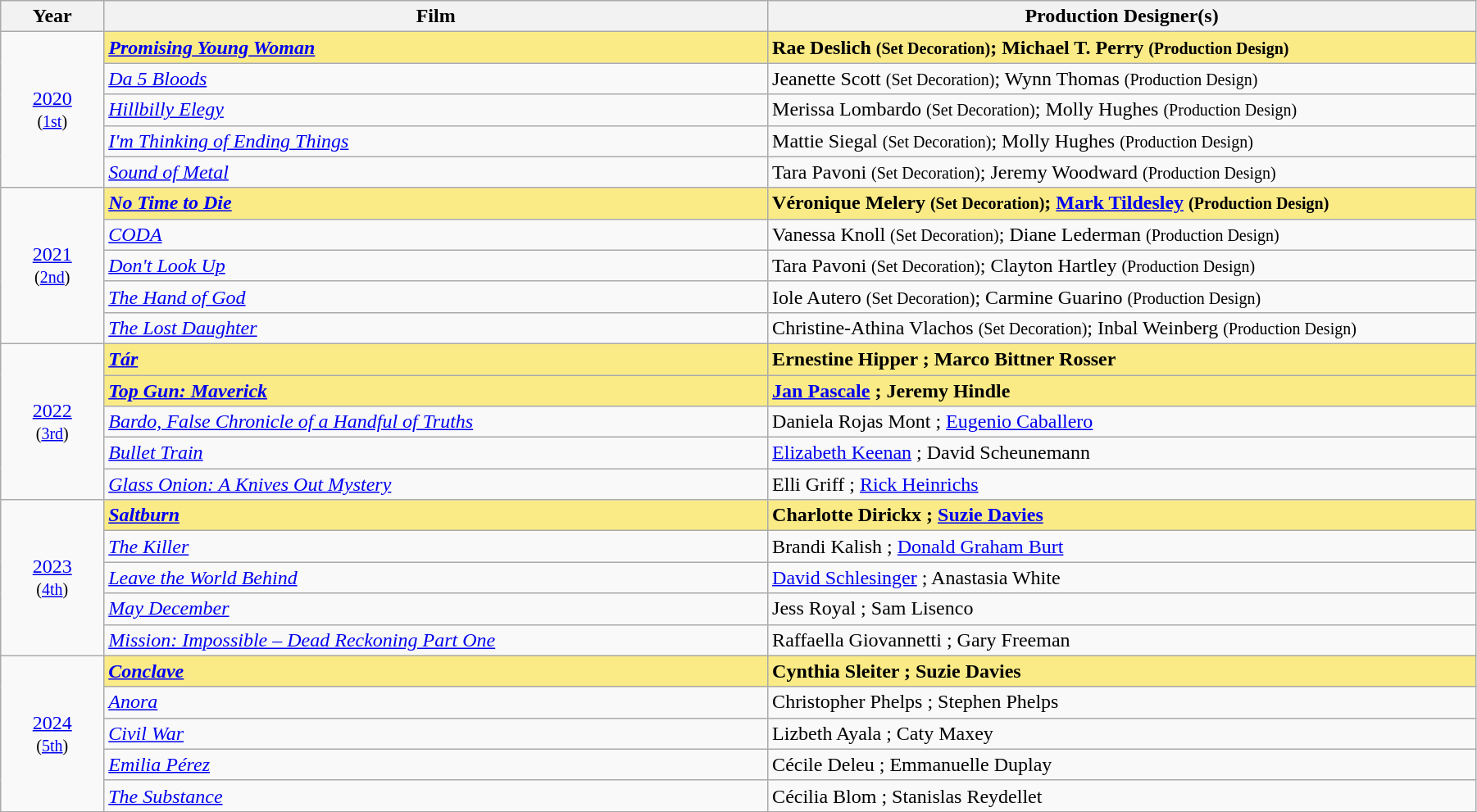<table class="wikitable" width="95%" cellpadding="5">
<tr>
<th width="7%">Year</th>
<th width="45%">Film</th>
<th width="50%">Production Designer(s)</th>
</tr>
<tr>
<td rowspan="5" style="text-align:center;"><a href='#'>2020</a><br><small>(<a href='#'>1st</a>)</small><br></td>
<td style="background:#FAEB86;"><strong><em><a href='#'>Promising Young Woman</a></em></strong></td>
<td style="background:#FAEB86;"><strong>Rae Deslich <small>(Set Decoration)</small>; Michael T. Perry <small>(Production Design)</small></strong></td>
</tr>
<tr>
<td><em><a href='#'>Da 5 Bloods</a></em></td>
<td>Jeanette Scott <small>(Set Decoration)</small>; Wynn Thomas <small>(Production Design)</small></td>
</tr>
<tr>
<td><em><a href='#'>Hillbilly Elegy</a></em></td>
<td>Merissa Lombardo <small>(Set Decoration)</small>; Molly Hughes <small>(Production Design)</small></td>
</tr>
<tr>
<td><em><a href='#'>I'm Thinking of Ending Things</a></em></td>
<td>Mattie Siegal <small>(Set Decoration)</small>; Molly Hughes <small>(Production Design)</small></td>
</tr>
<tr>
<td><em><a href='#'>Sound of Metal</a></em></td>
<td>Tara Pavoni <small>(Set Decoration)</small>; Jeremy Woodward <small>(Production Design)</small></td>
</tr>
<tr>
<td rowspan="5" style="text-align:center;"><a href='#'>2021</a><br><small>(<a href='#'>2nd</a>)</small><br></td>
<td style="background:#FAEB86;"><strong><em><a href='#'>No Time to Die</a></em></strong></td>
<td style="background:#FAEB86;"><strong>Véronique Melery <small>(Set Decoration)</small>; <a href='#'>Mark Tildesley</a> <small>(Production Design)</small></strong></td>
</tr>
<tr>
<td><em><a href='#'>CODA</a></em></td>
<td>Vanessa Knoll <small>(Set Decoration)</small>; Diane Lederman <small>(Production Design)</small></td>
</tr>
<tr>
<td><em><a href='#'>Don't Look Up</a></em></td>
<td>Tara Pavoni <small>(Set Decoration)</small>;  Clayton Hartley <small>(Production Design)</small></td>
</tr>
<tr>
<td><em><a href='#'>The Hand of God</a></em></td>
<td>Iole Autero <small>(Set Decoration)</small>; Carmine Guarino <small>(Production Design)</small></td>
</tr>
<tr>
<td><em><a href='#'>The Lost Daughter</a></em></td>
<td>Christine-Athina Vlachos <small>(Set Decoration)</small>; Inbal Weinberg <small>(Production Design)</small></td>
</tr>
<tr>
<td rowspan="5" style="text-align:center;"><a href='#'>2022</a><br><small>(<a href='#'>3rd</a>)</small><br></td>
<td style="background:#FAEB86;"><strong><em><a href='#'>Tár</a></em></strong></td>
<td style="background:#FAEB86;"><strong>Ernestine Hipper ; Marco Bittner Rosser </strong></td>
</tr>
<tr>
<td style="background:#FAEB86;"><strong><em><a href='#'>Top Gun: Maverick</a></em></strong></td>
<td style="background:#FAEB86;"><strong><a href='#'>Jan Pascale</a> ; Jeremy Hindle </strong></td>
</tr>
<tr>
<td><em><a href='#'>Bardo, False Chronicle of a Handful of Truths</a></em></td>
<td>Daniela Rojas Mont ; <a href='#'>Eugenio Caballero</a> </td>
</tr>
<tr>
<td><em><a href='#'>Bullet Train</a></em></td>
<td><a href='#'>Elizabeth Keenan</a> ; David Scheunemann </td>
</tr>
<tr>
<td><em><a href='#'>Glass Onion: A Knives Out Mystery</a></em></td>
<td>Elli Griff ; <a href='#'>Rick Heinrichs</a> </td>
</tr>
<tr>
<td rowspan="5" style="text-align:center;"><a href='#'>2023</a><br><small>(<a href='#'>4th</a>)</small><br></td>
<td style="background:#FAEB86;"><strong><em><a href='#'>Saltburn</a></em></strong></td>
<td style="background:#FAEB86;"><strong>Charlotte Dirickx ; <a href='#'>Suzie Davies</a> </strong></td>
</tr>
<tr>
<td><em><a href='#'>The Killer</a></em></td>
<td>Brandi Kalish ; <a href='#'>Donald Graham Burt</a> </td>
</tr>
<tr>
<td><em><a href='#'>Leave the World Behind</a></em></td>
<td><a href='#'>David Schlesinger</a> ; Anastasia White </td>
</tr>
<tr>
<td><em><a href='#'>May December</a></em></td>
<td>Jess Royal ; Sam Lisenco </td>
</tr>
<tr>
<td><em><a href='#'>Mission: Impossible – Dead Reckoning Part One</a></em></td>
<td>Raffaella Giovannetti ; Gary Freeman </td>
</tr>
<tr>
<td rowspan="5" style="text-align:center;"><a href='#'>2024</a><br><small>(<a href='#'>5th</a>)</small><br></td>
<td style="background:#FAEB86;"><strong><em><a href='#'>Conclave</a></em></strong></td>
<td style="background:#FAEB86;"><strong>Cynthia Sleiter ; Suzie Davies </strong></td>
</tr>
<tr>
<td><em><a href='#'>Anora</a></em></td>
<td>Christopher Phelps ; Stephen Phelps </td>
</tr>
<tr>
<td><em><a href='#'>Civil War</a></em></td>
<td>Lizbeth Ayala ; Caty Maxey </td>
</tr>
<tr>
<td><em><a href='#'>Emilia Pérez</a></em></td>
<td>Cécile Deleu ; Emmanuelle Duplay </td>
</tr>
<tr>
<td><em><a href='#'>The Substance</a></em></td>
<td>Cécilia Blom ; Stanislas Reydellet </td>
</tr>
<tr>
</tr>
</table>
